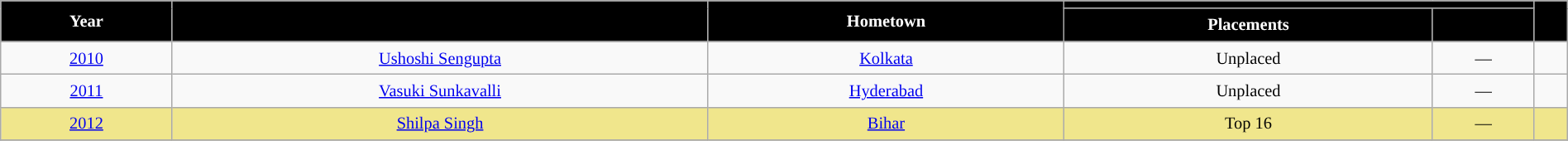<table class="wikitable" style="text-align:center; line-height:20px; font-size:85%; width:100%;">
<tr>
<th rowspan="2" style="background-color:#000000; color:#FFFFFF;">Year</th>
<th rowspan="2" style="background-color:#000000; color:#FFFFFF;"></th>
<th rowspan="2" style="background-color:#000000; color:#FFFFFF;">Hometown</th>
<th colspan="2" style="background-color:#000000; color:#FFFFFF;"></th>
<th rowspan="2" style="background-color:#000000; color:#FFFFFF;"></th>
</tr>
<tr>
<th style="background-color:#000000; color:#FFFFFF;">Placements</th>
<th style="background-color:#000000; color:#FFFFFF;"></th>
</tr>
<tr>
<td><a href='#'>2010</a></td>
<td><a href='#'>Ushoshi Sengupta</a></td>
<td><a href='#'>Kolkata</a></td>
<td>Unplaced</td>
<td>—</td>
<td></td>
</tr>
<tr>
<td><a href='#'>2011</a></td>
<td><a href='#'>Vasuki Sunkavalli</a></td>
<td><a href='#'>Hyderabad</a></td>
<td>Unplaced</td>
<td>—</td>
<td></td>
</tr>
<tr style="background-color:khaki;">
<td><a href='#'>2012</a></td>
<td><a href='#'>Shilpa Singh</a></td>
<td><a href='#'>Bihar</a></td>
<td>Top 16</td>
<td>—</td>
<td></td>
</tr>
<tr>
</tr>
</table>
